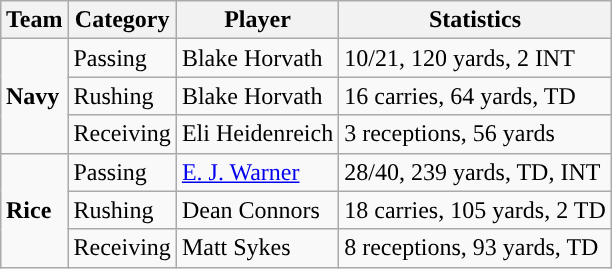<table class="wikitable" style="float: right;">
<tr>
<th>Team</th>
<th>Category</th>
<th>Player</th>
<th>Statistics</th>
</tr>
<tr>
<td rowspan=3><strong>Navy</strong></td>
<td>Passing</td>
<td>Blake Horvath</td>
<td>10/21, 120 yards, 2 INT</td>
</tr>
<tr>
<td>Rushing</td>
<td>Blake Horvath</td>
<td>16 carries, 64 yards, TD</td>
</tr>
<tr>
<td>Receiving</td>
<td>Eli Heidenreich</td>
<td>3 receptions, 56 yards</td>
</tr>
<tr>
<td rowspan=3><strong>Rice</strong></td>
<td>Passing</td>
<td><a href='#'>E. J. Warner</a></td>
<td>28/40, 239 yards, TD, INT</td>
</tr>
<tr>
<td>Rushing</td>
<td>Dean Connors</td>
<td>18 carries, 105 yards, 2 TD</td>
</tr>
<tr>
<td>Receiving</td>
<td>Matt Sykes</td>
<td>8 receptions, 93 yards, TD</td>
</tr>
</table>
